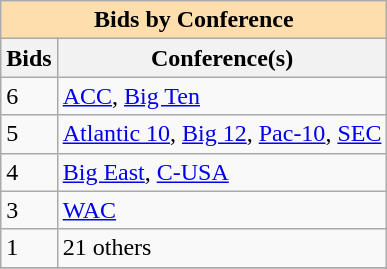<table class="wikitable">
<tr>
<th colspan="5" style="background:#ffdead;">Bids by Conference</th>
</tr>
<tr>
<th>Bids</th>
<th>Conference(s)</th>
</tr>
<tr>
<td>6</td>
<td><a href='#'>ACC</a>, <a href='#'>Big Ten</a></td>
</tr>
<tr>
<td>5</td>
<td><a href='#'>Atlantic 10</a>, <a href='#'>Big 12</a>, <a href='#'>Pac-10</a>, <a href='#'>SEC</a></td>
</tr>
<tr>
<td>4</td>
<td><a href='#'>Big East</a>, <a href='#'>C-USA</a></td>
</tr>
<tr>
<td>3</td>
<td><a href='#'>WAC</a></td>
</tr>
<tr>
<td>1</td>
<td>21 others</td>
</tr>
<tr>
</tr>
</table>
